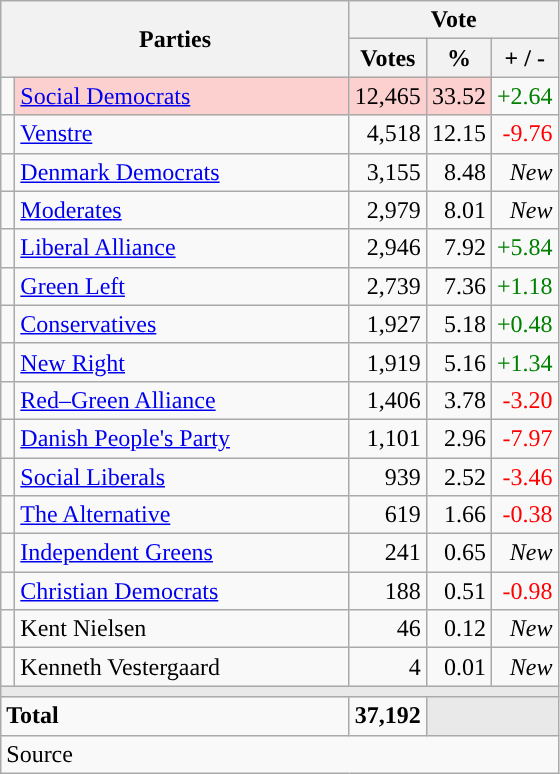<table class="wikitable" style="text-align:right;">
<tr>
<th style="text-align:centre;" rowspan="2" colspan="2" width="225">Parties</th>
<th colspan="3">Vote</th>
</tr>
<tr>
<th width="15">Votes</th>
<th width="15">%</th>
<th width="15">+ / -</th>
</tr>
<tr>
<td width="2" style="color:inherit;background:"></td>
<td bgcolor=#fbd0ce  align="left"><a href='#'>Social Democrats</a></td>
<td bgcolor=#fbd0ce>12,465</td>
<td bgcolor=#fbd0ce>33.52</td>
<td style=color:green;>+2.64</td>
</tr>
<tr>
<td width="2" style="color:inherit;background:"></td>
<td align="left"><a href='#'>Venstre</a></td>
<td>4,518</td>
<td>12.15</td>
<td style=color:red;>-9.76</td>
</tr>
<tr>
<td width="2" style="color:inherit;background:"></td>
<td align="left"><a href='#'>Denmark Democrats</a></td>
<td>3,155</td>
<td>8.48</td>
<td><em>New</em></td>
</tr>
<tr>
<td width="2" style="color:inherit;background:"></td>
<td align="left"><a href='#'>Moderates</a></td>
<td>2,979</td>
<td>8.01</td>
<td><em>New</em></td>
</tr>
<tr>
<td width="2" style="color:inherit;background:"></td>
<td align="left"><a href='#'>Liberal Alliance</a></td>
<td>2,946</td>
<td>7.92</td>
<td style=color:green;>+5.84</td>
</tr>
<tr>
<td width="2" style="color:inherit;background:"></td>
<td align="left"><a href='#'>Green Left</a></td>
<td>2,739</td>
<td>7.36</td>
<td style=color:green;>+1.18</td>
</tr>
<tr>
<td width="2" style="color:inherit;background:"></td>
<td align="left"><a href='#'>Conservatives</a></td>
<td>1,927</td>
<td>5.18</td>
<td style=color:green;>+0.48</td>
</tr>
<tr>
<td width="2" style="color:inherit;background:"></td>
<td align="left"><a href='#'>New Right</a></td>
<td>1,919</td>
<td>5.16</td>
<td style=color:green;>+1.34</td>
</tr>
<tr>
<td width="2" style="color:inherit;background:"></td>
<td align="left"><a href='#'>Red–Green Alliance</a></td>
<td>1,406</td>
<td>3.78</td>
<td style=color:red;>-3.20</td>
</tr>
<tr>
<td width="2" style="color:inherit;background:"></td>
<td align="left"><a href='#'>Danish People's Party</a></td>
<td>1,101</td>
<td>2.96</td>
<td style=color:red;>-7.97</td>
</tr>
<tr>
<td width="2" style="color:inherit;background:"></td>
<td align="left"><a href='#'>Social Liberals</a></td>
<td>939</td>
<td>2.52</td>
<td style=color:red;>-3.46</td>
</tr>
<tr>
<td width="2" style="color:inherit;background:"></td>
<td align="left"><a href='#'>The Alternative</a></td>
<td>619</td>
<td>1.66</td>
<td style=color:red;>-0.38</td>
</tr>
<tr>
<td width="2" style="color:inherit;background:"></td>
<td align="left"><a href='#'>Independent Greens</a></td>
<td>241</td>
<td>0.65</td>
<td><em>New</em></td>
</tr>
<tr>
<td width="2" style="color:inherit;background:"></td>
<td align="left"><a href='#'>Christian Democrats</a></td>
<td>188</td>
<td>0.51</td>
<td style=color:red;>-0.98</td>
</tr>
<tr>
<td width="2" style="color:inherit;background:"></td>
<td align="left">Kent Nielsen</td>
<td>46</td>
<td>0.12</td>
<td><em>New</em></td>
</tr>
<tr>
<td width="2" style="color:inherit;background:"></td>
<td align="left">Kenneth Vestergaard</td>
<td>4</td>
<td>0.01</td>
<td><em>New</em></td>
</tr>
<tr>
<td colspan="7" bgcolor="#E9E9E9"></td>
</tr>
<tr>
<td align="left" colspan="2"><strong>Total</strong></td>
<td><strong>37,192</strong></td>
<td bgcolor="#E9E9E9" colspan="2"></td>
</tr>
<tr>
<td align="left" colspan="6">Source</td>
</tr>
</table>
